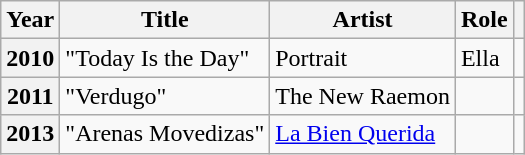<table class="wikitable plainrowheaders sortable">
<tr>
<th scope="col">Year</th>
<th scope="col">Title</th>
<th scope="col" class="unsortable">Artist</th>
<th scope="col" class="unsortable">Role</th>
<th scope="col" class="unsortable"></th>
</tr>
<tr>
<th scope="row">2010</th>
<td>"Today Is the Day"</td>
<td>Portrait</td>
<td>Ella</td>
<td style="text-align:center"></td>
</tr>
<tr>
<th scope="row">2011</th>
<td>"Verdugo"</td>
<td>The New Raemon</td>
<td></td>
<td style="text-align:center"></td>
</tr>
<tr>
<th scope="row">2013</th>
<td>"Arenas Movedizas"</td>
<td><a href='#'>La Bien Querida</a></td>
<td></td>
<td style="text-align:center"></td>
</tr>
</table>
